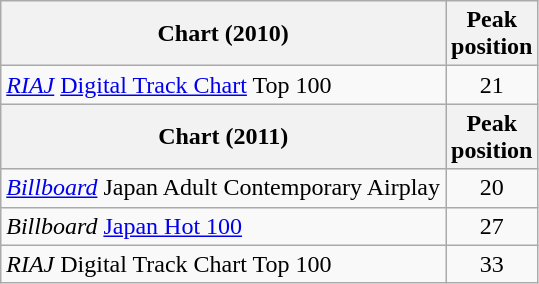<table class="wikitable">
<tr>
<th>Chart (2010)</th>
<th>Peak<br>position</th>
</tr>
<tr>
<td><em><a href='#'>RIAJ</a></em> <a href='#'>Digital Track Chart</a> Top 100</td>
<td align="center">21</td>
</tr>
<tr>
<th>Chart (2011)</th>
<th>Peak<br>position</th>
</tr>
<tr>
<td><em><a href='#'>Billboard</a></em> Japan Adult Contemporary Airplay</td>
<td align="center">20</td>
</tr>
<tr>
<td><em>Billboard</em> <a href='#'>Japan Hot 100</a></td>
<td align="center">27</td>
</tr>
<tr>
<td><em>RIAJ</em> Digital Track Chart Top 100</td>
<td align="center">33</td>
</tr>
</table>
